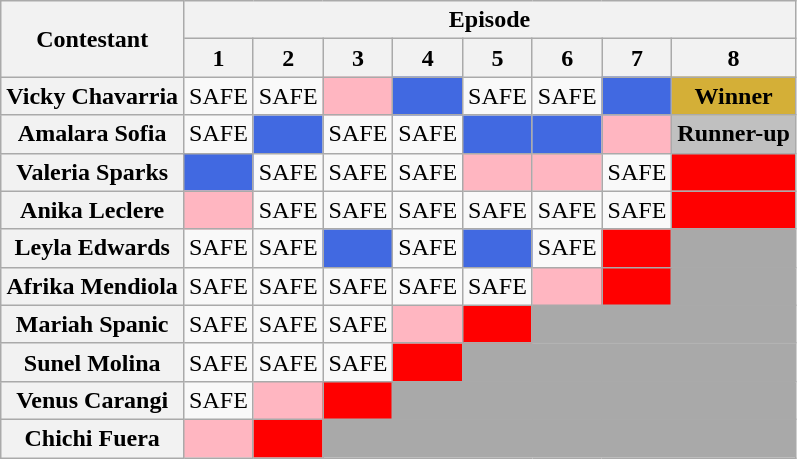<table class="wikitable plainrowheaders" style="text-align: center;">
<tr>
<th rowspan="2" scope="col">Contestant</th>
<th colspan="8" scope="col">Episode</th>
</tr>
<tr>
<th scope="col">1</th>
<th scope="col">2</th>
<th scope="col">3</th>
<th scope="col">4</th>
<th scope="col">5</th>
<th scope="col">6</th>
<th scope="col">7</th>
<th scope="col">8</th>
</tr>
<tr>
<th scope="row" style="text-align:center">Vicky Chavarria</th>
<td>SAFE</td>
<td>SAFE</td>
<td bgcolor="lightpink"></td>
<td bgcolor="royalblue"><strong></strong></td>
<td>SAFE</td>
<td>SAFE</td>
<td bgcolor="royalblue"><strong></strong></td>
<td bgcolor="D4AF37"><strong>Winner</strong></td>
</tr>
<tr>
<th scope="row" style="text-align:center">Amalara Sofia</th>
<td>SAFE</td>
<td bgcolor="royalblue"><strong></strong></td>
<td>SAFE</td>
<td>SAFE</td>
<td bgcolor="royalblue"><strong></strong></td>
<td bgcolor="royalblue"><strong></strong></td>
<td bgcolor="lightpink"></td>
<td bgcolor="silver"><strong>Runner-up</strong></td>
</tr>
<tr>
<th scope="row" style="text-align:center">Valeria Sparks</th>
<td bgcolor="royalblue"><strong></strong></td>
<td>SAFE</td>
<td>SAFE</td>
<td>SAFE</td>
<td bgcolor="lightpink"></td>
<td bgcolor="lightpink"></td>
<td>SAFE</td>
<td bgcolor="red"></td>
</tr>
<tr>
<th scope="row" style="text-align:center">Anika Leclere</th>
<td bgcolor="lightpink"></td>
<td>SAFE</td>
<td>SAFE</td>
<td>SAFE</td>
<td>SAFE</td>
<td>SAFE</td>
<td>SAFE</td>
<td bgcolor="red"></td>
</tr>
<tr>
<th scope="row" style="text-align:center">Leyla Edwards</th>
<td>SAFE</td>
<td>SAFE</td>
<td bgcolor="royalblue"><strong></strong></td>
<td>SAFE</td>
<td bgcolor="royalblue"><strong></strong></td>
<td>SAFE</td>
<td bgcolor="red"></td>
<td bgcolor="darkgray"></td>
</tr>
<tr>
<th scope="row" style="text-align:center">Afrika Mendiola</th>
<td>SAFE</td>
<td>SAFE</td>
<td>SAFE</td>
<td>SAFE</td>
<td>SAFE</td>
<td bgcolor="lightpink"></td>
<td bgcolor="red"></td>
<td bgcolor="darkgray"></td>
</tr>
<tr>
<th scope="row" style="text-align:center">Mariah Spanic</th>
<td>SAFE</td>
<td>SAFE</td>
<td>SAFE</td>
<td bgcolor="lightpink"></td>
<td bgcolor="red"></td>
<td colspan="4" bgcolor="darkgray"></td>
</tr>
<tr>
<th scope="row" style="text-align:center">Sunel Molina</th>
<td>SAFE</td>
<td>SAFE</td>
<td>SAFE</td>
<td bgcolor="red"></td>
<td colspan="6" bgcolor="darkgray"></td>
</tr>
<tr>
<th scope="row" style="text-align:center">Venus Carangi</th>
<td>SAFE</td>
<td bgcolor="lightpink"></td>
<td bgcolor="red"></td>
<td colspan="7" bgcolor="darkgray"></td>
</tr>
<tr>
<th scope="row" style="text-align:center">Chichi Fuera</th>
<td bgcolor="lightpink"></td>
<td bgcolor="red"></td>
<td colspan="8" bgcolor="darkgray"></td>
</tr>
</table>
